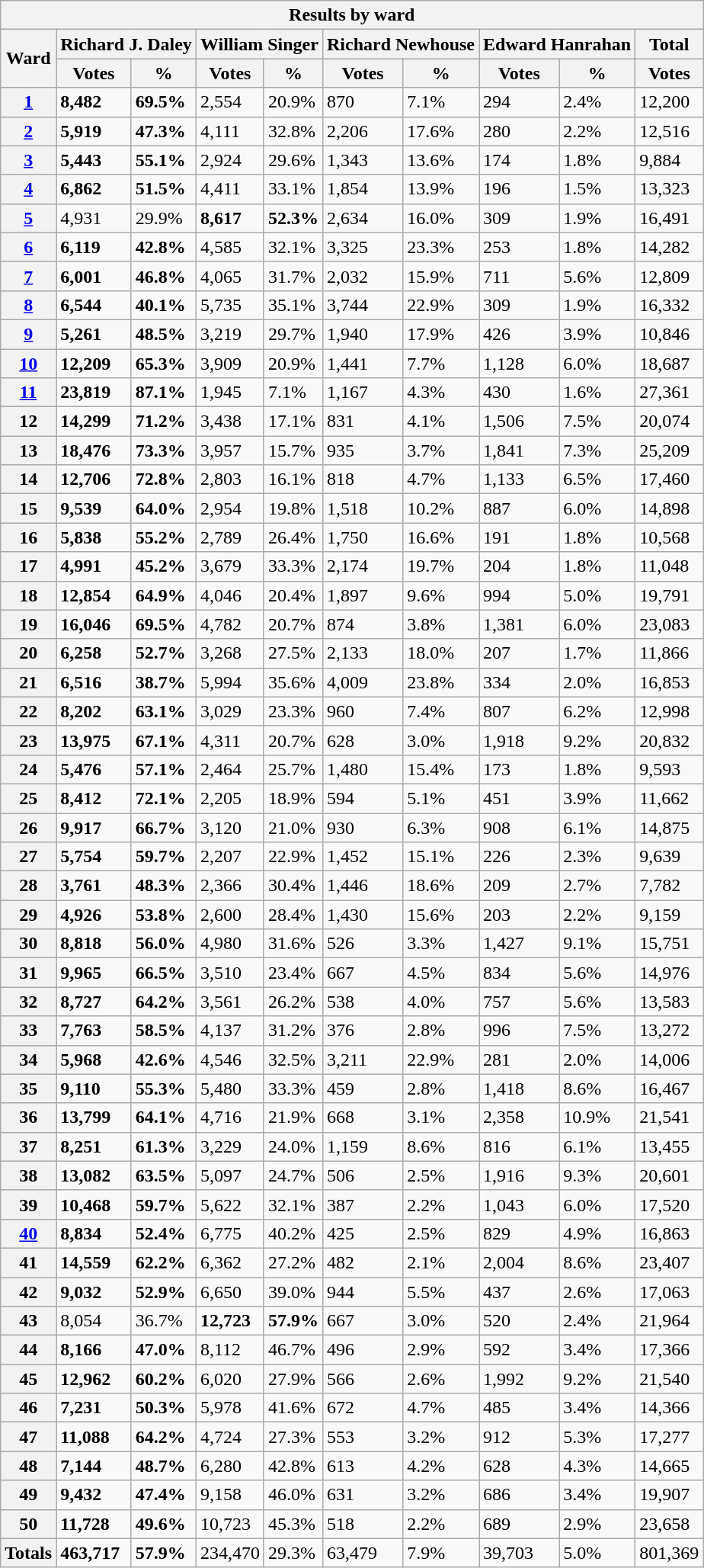<table class="wikitable collapsible collapsed sortable">
<tr>
<th colspan=15>Results by ward</th>
</tr>
<tr>
<th rowspan=2>Ward</th>
<th colspan=2>Richard J. Daley</th>
<th colspan=2>William Singer</th>
<th colspan=2>Richard Newhouse</th>
<th colspan=2>Edward Hanrahan</th>
<th>Total</th>
</tr>
<tr>
<th>Votes</th>
<th>%</th>
<th>Votes</th>
<th>%</th>
<th>Votes</th>
<th>%</th>
<th>Votes</th>
<th>%</th>
<th>Votes</th>
</tr>
<tr>
<th><a href='#'>1</a></th>
<td><strong>8,482</strong></td>
<td><strong>69.5%</strong></td>
<td>2,554</td>
<td>20.9%</td>
<td>870</td>
<td>7.1%</td>
<td>294</td>
<td>2.4%</td>
<td>12,200</td>
</tr>
<tr>
<th><a href='#'>2</a></th>
<td><strong>5,919</strong></td>
<td><strong>47.3%</strong></td>
<td>4,111</td>
<td>32.8%</td>
<td>2,206</td>
<td>17.6%</td>
<td>280</td>
<td>2.2%</td>
<td>12,516</td>
</tr>
<tr>
<th><a href='#'>3</a></th>
<td><strong>5,443</strong></td>
<td><strong>55.1%</strong></td>
<td>2,924</td>
<td>29.6%</td>
<td>1,343</td>
<td>13.6%</td>
<td>174</td>
<td>1.8%</td>
<td>9,884</td>
</tr>
<tr>
<th><a href='#'>4</a></th>
<td><strong>6,862</strong></td>
<td><strong>51.5%</strong></td>
<td>4,411</td>
<td>33.1%</td>
<td>1,854</td>
<td>13.9%</td>
<td>196</td>
<td>1.5%</td>
<td>13,323</td>
</tr>
<tr>
<th><a href='#'>5</a></th>
<td>4,931</td>
<td>29.9%</td>
<td><strong>8,617</strong></td>
<td><strong>52.3%</strong></td>
<td>2,634</td>
<td>16.0%</td>
<td>309</td>
<td>1.9%</td>
<td>16,491</td>
</tr>
<tr>
<th><a href='#'>6</a></th>
<td><strong>6,119</strong></td>
<td><strong>42.8%</strong></td>
<td>4,585</td>
<td>32.1%</td>
<td>3,325</td>
<td>23.3%</td>
<td>253</td>
<td>1.8%</td>
<td>14,282</td>
</tr>
<tr>
<th><a href='#'>7</a></th>
<td><strong>6,001</strong></td>
<td><strong>46.8%</strong></td>
<td>4,065</td>
<td>31.7%</td>
<td>2,032</td>
<td>15.9%</td>
<td>711</td>
<td>5.6%</td>
<td>12,809</td>
</tr>
<tr>
<th><a href='#'>8</a></th>
<td><strong>6,544</strong></td>
<td><strong>40.1%</strong></td>
<td>5,735</td>
<td>35.1%</td>
<td>3,744</td>
<td>22.9%</td>
<td>309</td>
<td>1.9%</td>
<td>16,332</td>
</tr>
<tr>
<th><a href='#'>9</a></th>
<td><strong>5,261</strong></td>
<td><strong>48.5%</strong></td>
<td>3,219</td>
<td>29.7%</td>
<td>1,940</td>
<td>17.9%</td>
<td>426</td>
<td>3.9%</td>
<td>10,846</td>
</tr>
<tr>
<th><a href='#'>10</a></th>
<td><strong>12,209</strong></td>
<td><strong>65.3%</strong></td>
<td>3,909</td>
<td>20.9%</td>
<td>1,441</td>
<td>7.7%</td>
<td>1,128</td>
<td>6.0%</td>
<td>18,687</td>
</tr>
<tr>
<th><a href='#'>11</a></th>
<td><strong>23,819</strong></td>
<td><strong>87.1%</strong></td>
<td>1,945</td>
<td>7.1%</td>
<td>1,167</td>
<td>4.3%</td>
<td>430</td>
<td>1.6%</td>
<td>27,361</td>
</tr>
<tr>
<th>12</th>
<td><strong>14,299</strong></td>
<td><strong>71.2%</strong></td>
<td>3,438</td>
<td>17.1%</td>
<td>831</td>
<td>4.1%</td>
<td>1,506</td>
<td>7.5%</td>
<td>20,074</td>
</tr>
<tr>
<th>13</th>
<td><strong>18,476</strong></td>
<td><strong>73.3%</strong></td>
<td>3,957</td>
<td>15.7%</td>
<td>935</td>
<td>3.7%</td>
<td>1,841</td>
<td>7.3%</td>
<td>25,209</td>
</tr>
<tr>
<th>14</th>
<td><strong>12,706</strong></td>
<td><strong>72.8%</strong></td>
<td>2,803</td>
<td>16.1%</td>
<td>818</td>
<td>4.7%</td>
<td>1,133</td>
<td>6.5%</td>
<td>17,460</td>
</tr>
<tr>
<th>15</th>
<td><strong>9,539</strong></td>
<td><strong>64.0%</strong></td>
<td>2,954</td>
<td>19.8%</td>
<td>1,518</td>
<td>10.2%</td>
<td>887</td>
<td>6.0%</td>
<td>14,898</td>
</tr>
<tr>
<th>16</th>
<td><strong>5,838</strong></td>
<td><strong>55.2%</strong></td>
<td>2,789</td>
<td>26.4%</td>
<td>1,750</td>
<td>16.6%</td>
<td>191</td>
<td>1.8%</td>
<td>10,568</td>
</tr>
<tr>
<th>17</th>
<td><strong>4,991</strong></td>
<td><strong>45.2%</strong></td>
<td>3,679</td>
<td>33.3%</td>
<td>2,174</td>
<td>19.7%</td>
<td>204</td>
<td>1.8%</td>
<td>11,048</td>
</tr>
<tr>
<th>18</th>
<td><strong>12,854</strong></td>
<td><strong>64.9%</strong></td>
<td>4,046</td>
<td>20.4%</td>
<td>1,897</td>
<td>9.6%</td>
<td>994</td>
<td>5.0%</td>
<td>19,791</td>
</tr>
<tr>
<th>19</th>
<td><strong>16,046</strong></td>
<td><strong>69.5%</strong></td>
<td>4,782</td>
<td>20.7%</td>
<td>874</td>
<td>3.8%</td>
<td>1,381</td>
<td>6.0%</td>
<td>23,083</td>
</tr>
<tr>
<th>20</th>
<td><strong>6,258</strong></td>
<td><strong>52.7%</strong></td>
<td>3,268</td>
<td>27.5%</td>
<td>2,133</td>
<td>18.0%</td>
<td>207</td>
<td>1.7%</td>
<td>11,866</td>
</tr>
<tr>
<th>21</th>
<td><strong>6,516</strong></td>
<td><strong>38.7%</strong></td>
<td>5,994</td>
<td>35.6%</td>
<td>4,009</td>
<td>23.8%</td>
<td>334</td>
<td>2.0%</td>
<td>16,853</td>
</tr>
<tr>
<th>22</th>
<td><strong>8,202</strong></td>
<td><strong>63.1%</strong></td>
<td>3,029</td>
<td>23.3%</td>
<td>960</td>
<td>7.4%</td>
<td>807</td>
<td>6.2%</td>
<td>12,998</td>
</tr>
<tr>
<th>23</th>
<td><strong>13,975</strong></td>
<td><strong>67.1%</strong></td>
<td>4,311</td>
<td>20.7%</td>
<td>628</td>
<td>3.0%</td>
<td>1,918</td>
<td>9.2%</td>
<td>20,832</td>
</tr>
<tr>
<th>24</th>
<td><strong>5,476</strong></td>
<td><strong>57.1%</strong></td>
<td>2,464</td>
<td>25.7%</td>
<td>1,480</td>
<td>15.4%</td>
<td>173</td>
<td>1.8%</td>
<td>9,593</td>
</tr>
<tr>
<th>25</th>
<td><strong>8,412</strong></td>
<td><strong>72.1%</strong></td>
<td>2,205</td>
<td>18.9%</td>
<td>594</td>
<td>5.1%</td>
<td>451</td>
<td>3.9%</td>
<td>11,662</td>
</tr>
<tr>
<th>26</th>
<td><strong>9,917</strong></td>
<td><strong>66.7%</strong></td>
<td>3,120</td>
<td>21.0%</td>
<td>930</td>
<td>6.3%</td>
<td>908</td>
<td>6.1%</td>
<td>14,875</td>
</tr>
<tr>
<th>27</th>
<td><strong>5,754</strong></td>
<td><strong>59.7%</strong></td>
<td>2,207</td>
<td>22.9%</td>
<td>1,452</td>
<td>15.1%</td>
<td>226</td>
<td>2.3%</td>
<td>9,639</td>
</tr>
<tr>
<th>28</th>
<td><strong>3,761</strong></td>
<td><strong>48.3%</strong></td>
<td>2,366</td>
<td>30.4%</td>
<td>1,446</td>
<td>18.6%</td>
<td>209</td>
<td>2.7%</td>
<td>7,782</td>
</tr>
<tr>
<th>29</th>
<td><strong>4,926</strong></td>
<td><strong>53.8%</strong></td>
<td>2,600</td>
<td>28.4%</td>
<td>1,430</td>
<td>15.6%</td>
<td>203</td>
<td>2.2%</td>
<td>9,159</td>
</tr>
<tr>
<th>30</th>
<td><strong>8,818</strong></td>
<td><strong>56.0%</strong></td>
<td>4,980</td>
<td>31.6%</td>
<td>526</td>
<td>3.3%</td>
<td>1,427</td>
<td>9.1%</td>
<td>15,751</td>
</tr>
<tr>
<th>31</th>
<td><strong>9,965</strong></td>
<td><strong>66.5%</strong></td>
<td>3,510</td>
<td>23.4%</td>
<td>667</td>
<td>4.5%</td>
<td>834</td>
<td>5.6%</td>
<td>14,976</td>
</tr>
<tr>
<th>32</th>
<td><strong>8,727</strong></td>
<td><strong>64.2%</strong></td>
<td>3,561</td>
<td>26.2%</td>
<td>538</td>
<td>4.0%</td>
<td>757</td>
<td>5.6%</td>
<td>13,583</td>
</tr>
<tr>
<th>33</th>
<td><strong>7,763</strong></td>
<td><strong>58.5%</strong></td>
<td>4,137</td>
<td>31.2%</td>
<td>376</td>
<td>2.8%</td>
<td>996</td>
<td>7.5%</td>
<td>13,272</td>
</tr>
<tr>
<th>34</th>
<td><strong>5,968</strong></td>
<td><strong>42.6%</strong></td>
<td>4,546</td>
<td>32.5%</td>
<td>3,211</td>
<td>22.9%</td>
<td>281</td>
<td>2.0%</td>
<td>14,006</td>
</tr>
<tr>
<th>35</th>
<td><strong>9,110</strong></td>
<td><strong>55.3%</strong></td>
<td>5,480</td>
<td>33.3%</td>
<td>459</td>
<td>2.8%</td>
<td>1,418</td>
<td>8.6%</td>
<td>16,467</td>
</tr>
<tr>
<th>36</th>
<td><strong>13,799</strong></td>
<td><strong>64.1%</strong></td>
<td>4,716</td>
<td>21.9%</td>
<td>668</td>
<td>3.1%</td>
<td>2,358</td>
<td>10.9%</td>
<td>21,541</td>
</tr>
<tr>
<th>37</th>
<td><strong>8,251</strong></td>
<td><strong>61.3%</strong></td>
<td>3,229</td>
<td>24.0%</td>
<td>1,159</td>
<td>8.6%</td>
<td>816</td>
<td>6.1%</td>
<td>13,455</td>
</tr>
<tr>
<th>38</th>
<td><strong>13,082</strong></td>
<td><strong>63.5%</strong></td>
<td>5,097</td>
<td>24.7%</td>
<td>506</td>
<td>2.5%</td>
<td>1,916</td>
<td>9.3%</td>
<td>20,601</td>
</tr>
<tr>
<th>39</th>
<td><strong>10,468</strong></td>
<td><strong>59.7%</strong></td>
<td>5,622</td>
<td>32.1%</td>
<td>387</td>
<td>2.2%</td>
<td>1,043</td>
<td>6.0%</td>
<td>17,520</td>
</tr>
<tr>
<th><a href='#'>40</a></th>
<td><strong>8,834</strong></td>
<td><strong>52.4%</strong></td>
<td>6,775</td>
<td>40.2%</td>
<td>425</td>
<td>2.5%</td>
<td>829</td>
<td>4.9%</td>
<td>16,863</td>
</tr>
<tr>
<th>41</th>
<td><strong>14,559</strong></td>
<td><strong>62.2%</strong></td>
<td>6,362</td>
<td>27.2%</td>
<td>482</td>
<td>2.1%</td>
<td>2,004</td>
<td>8.6%</td>
<td>23,407</td>
</tr>
<tr>
<th>42</th>
<td><strong>9,032</strong></td>
<td><strong>52.9%</strong></td>
<td>6,650</td>
<td>39.0%</td>
<td>944</td>
<td>5.5%</td>
<td>437</td>
<td>2.6%</td>
<td>17,063</td>
</tr>
<tr>
<th>43</th>
<td>8,054</td>
<td>36.7%</td>
<td><strong>12,723</strong></td>
<td><strong>57.9%</strong></td>
<td>667</td>
<td>3.0%</td>
<td>520</td>
<td>2.4%</td>
<td>21,964</td>
</tr>
<tr>
<th>44</th>
<td><strong>8,166</strong></td>
<td><strong>47.0%</strong></td>
<td>8,112</td>
<td>46.7%</td>
<td>496</td>
<td>2.9%</td>
<td>592</td>
<td>3.4%</td>
<td>17,366</td>
</tr>
<tr>
<th>45</th>
<td><strong>12,962</strong></td>
<td><strong>60.2%</strong></td>
<td>6,020</td>
<td>27.9%</td>
<td>566</td>
<td>2.6%</td>
<td>1,992</td>
<td>9.2%</td>
<td>21,540</td>
</tr>
<tr>
<th>46</th>
<td><strong>7,231</strong></td>
<td><strong>50.3%</strong></td>
<td>5,978</td>
<td>41.6%</td>
<td>672</td>
<td>4.7%</td>
<td>485</td>
<td>3.4%</td>
<td>14,366</td>
</tr>
<tr>
<th>47</th>
<td><strong>11,088</strong></td>
<td><strong>64.2%</strong></td>
<td>4,724</td>
<td>27.3%</td>
<td>553</td>
<td>3.2%</td>
<td>912</td>
<td>5.3%</td>
<td>17,277</td>
</tr>
<tr>
<th>48</th>
<td><strong>7,144</strong></td>
<td><strong>48.7%</strong></td>
<td>6,280</td>
<td>42.8%</td>
<td>613</td>
<td>4.2%</td>
<td>628</td>
<td>4.3%</td>
<td>14,665</td>
</tr>
<tr>
<th>49</th>
<td><strong>9,432</strong></td>
<td><strong>47.4%</strong></td>
<td>9,158</td>
<td>46.0%</td>
<td>631</td>
<td>3.2%</td>
<td>686</td>
<td>3.4%</td>
<td>19,907</td>
</tr>
<tr>
<th>50</th>
<td><strong>11,728</strong></td>
<td><strong>49.6%</strong></td>
<td>10,723</td>
<td>45.3%</td>
<td>518</td>
<td>2.2%</td>
<td>689</td>
<td>2.9%</td>
<td>23,658</td>
</tr>
<tr>
<th>Totals</th>
<td><strong>463,717</strong></td>
<td><strong>57.9%</strong></td>
<td>234,470</td>
<td>29.3%</td>
<td>63,479</td>
<td>7.9%</td>
<td>39,703</td>
<td>5.0%</td>
<td>801,369</td>
</tr>
</table>
